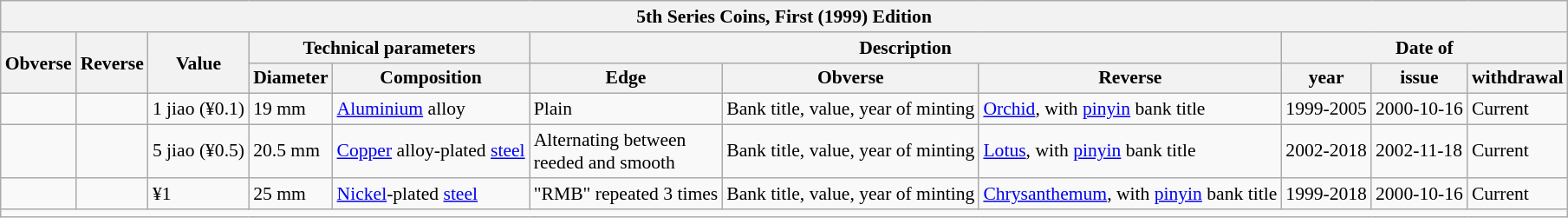<table class="wikitable" style="font-size: 90%">
<tr>
<th colspan="11">5th Series Coins, First (1999) Edition</th>
</tr>
<tr>
<th rowspan="2">Obverse</th>
<th rowspan="2">Reverse</th>
<th rowspan="2">Value</th>
<th colspan="2">Technical parameters</th>
<th colspan="3">Description</th>
<th colspan="3">Date of</th>
</tr>
<tr>
<th>Diameter</th>
<th>Composition</th>
<th>Edge</th>
<th>Obverse</th>
<th>Reverse</th>
<th>year</th>
<th>issue</th>
<th>withdrawal</th>
</tr>
<tr>
<td></td>
<td></td>
<td>1 jiao (¥0.1)</td>
<td>19 mm</td>
<td><a href='#'>Aluminium</a> alloy</td>
<td>Plain</td>
<td>Bank title, value, year of minting</td>
<td><a href='#'>Orchid</a>, with <a href='#'>pinyin</a> bank title</td>
<td>1999-2005</td>
<td>2000-10-16</td>
<td>Current</td>
</tr>
<tr>
<td></td>
<td></td>
<td>5 jiao (¥0.5)</td>
<td>20.5 mm</td>
<td><a href='#'>Copper</a> alloy-plated <a href='#'>steel</a></td>
<td>Alternating between<br>reeded and smooth</td>
<td>Bank title, value, year of minting</td>
<td><a href='#'>Lotus</a>, with <a href='#'>pinyin</a> bank title</td>
<td>2002-2018</td>
<td>2002-11-18</td>
<td>Current</td>
</tr>
<tr>
<td></td>
<td></td>
<td>¥1</td>
<td>25 mm</td>
<td><a href='#'>Nickel</a>-plated <a href='#'>steel</a></td>
<td>"RMB" repeated 3 times</td>
<td>Bank title, value, year of minting</td>
<td><a href='#'>Chrysanthemum</a>, with <a href='#'>pinyin</a> bank title</td>
<td>1999-2018</td>
<td>2000-10-16</td>
<td>Current</td>
</tr>
<tr>
<td colspan="11"></td>
</tr>
</table>
